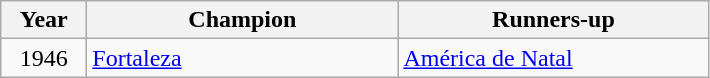<table class="wikitable">
<tr>
<th width=50>Year</th>
<th width=200>Champion</th>
<th width=200>Runners-up</th>
</tr>
<tr>
<td align=center>1946</td>
<td> <a href='#'>Fortaleza</a></td>
<td> <a href='#'>América de Natal</a></td>
</tr>
</table>
